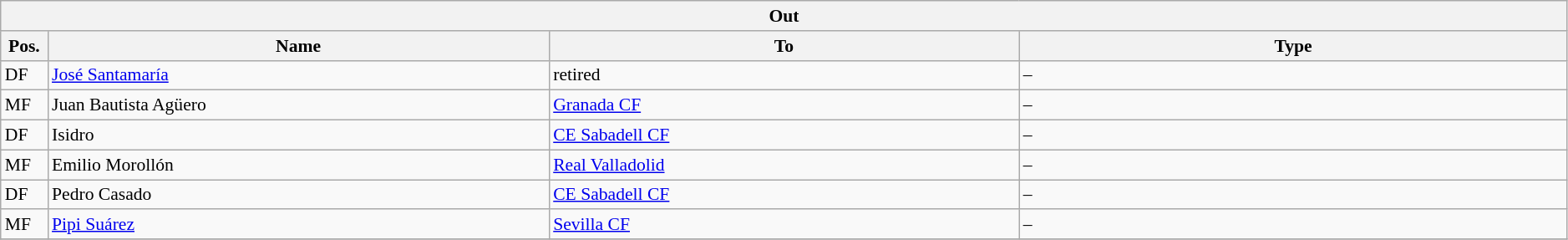<table class="wikitable" style="font-size:90%;width:99%;">
<tr>
<th colspan="4">Out</th>
</tr>
<tr>
<th width=3%>Pos.</th>
<th width=32%>Name</th>
<th width=30%>To</th>
<th width=35%>Type</th>
</tr>
<tr>
<td>DF</td>
<td><a href='#'>José Santamaría</a></td>
<td>retired</td>
<td>–</td>
</tr>
<tr>
<td>MF</td>
<td>Juan Bautista Agüero</td>
<td><a href='#'>Granada CF</a></td>
<td>–</td>
</tr>
<tr>
<td>DF</td>
<td>Isidro</td>
<td><a href='#'>CE Sabadell CF</a></td>
<td>–</td>
</tr>
<tr>
<td>MF</td>
<td>Emilio Morollón</td>
<td><a href='#'>Real Valladolid</a></td>
<td>–</td>
</tr>
<tr>
<td>DF</td>
<td>Pedro Casado</td>
<td><a href='#'>CE Sabadell CF</a></td>
<td>–</td>
</tr>
<tr>
<td>MF</td>
<td><a href='#'>Pipi Suárez</a></td>
<td><a href='#'>Sevilla CF</a></td>
<td>–</td>
</tr>
<tr>
</tr>
</table>
